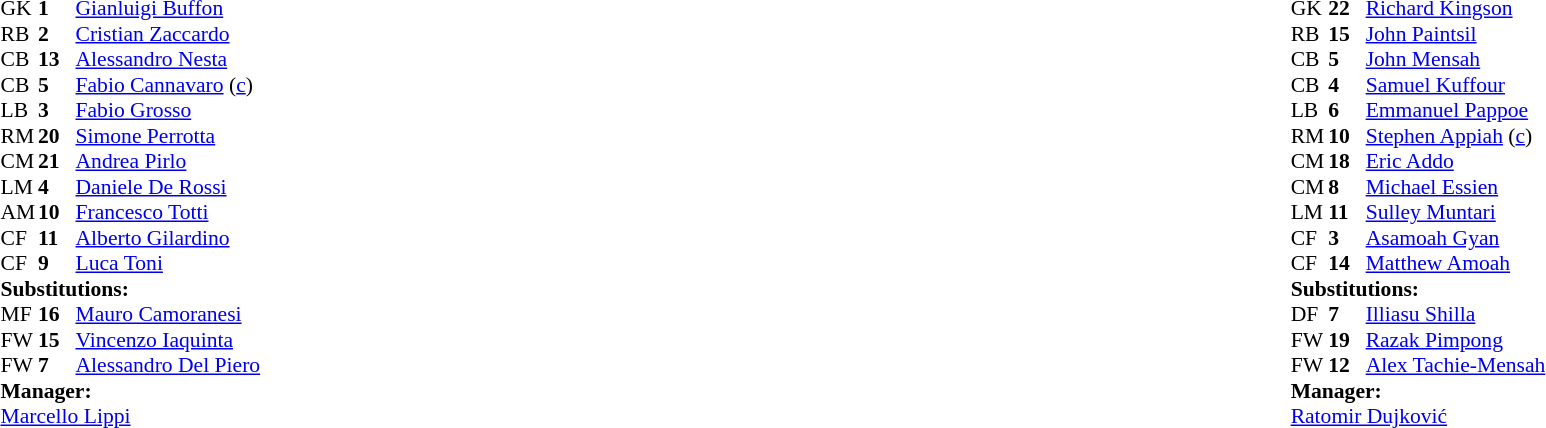<table width="100%">
<tr>
<td valign="top" width="40%"><br><table style="font-size: 90%" cellspacing="0" cellpadding="0">
<tr>
<th width="25"></th>
<th width="25"></th>
</tr>
<tr>
<td>GK</td>
<td><strong>1</strong></td>
<td><a href='#'>Gianluigi Buffon</a></td>
</tr>
<tr>
<td>RB</td>
<td><strong>2</strong></td>
<td><a href='#'>Cristian Zaccardo</a></td>
</tr>
<tr>
<td>CB</td>
<td><strong>13</strong></td>
<td><a href='#'>Alessandro Nesta</a></td>
</tr>
<tr>
<td>CB</td>
<td><strong>5</strong></td>
<td><a href='#'>Fabio Cannavaro</a> (<a href='#'>c</a>)</td>
</tr>
<tr>
<td>LB</td>
<td><strong>3</strong></td>
<td><a href='#'>Fabio Grosso</a></td>
</tr>
<tr>
<td>RM</td>
<td><strong>20</strong></td>
<td><a href='#'>Simone Perrotta</a></td>
</tr>
<tr>
<td>CM</td>
<td><strong>21</strong></td>
<td><a href='#'>Andrea Pirlo</a></td>
</tr>
<tr>
<td>LM</td>
<td><strong>4</strong></td>
<td><a href='#'>Daniele De Rossi</a></td>
<td></td>
</tr>
<tr>
<td>AM</td>
<td><strong>10</strong></td>
<td><a href='#'>Francesco Totti</a></td>
<td></td>
<td></td>
</tr>
<tr>
<td>CF</td>
<td><strong>11</strong></td>
<td><a href='#'>Alberto Gilardino</a></td>
<td></td>
<td></td>
</tr>
<tr>
<td>CF</td>
<td><strong>9</strong></td>
<td><a href='#'>Luca Toni</a></td>
<td></td>
<td></td>
</tr>
<tr>
<td colspan=3><strong>Substitutions:</strong></td>
</tr>
<tr>
<td>MF</td>
<td><strong>16</strong></td>
<td><a href='#'>Mauro Camoranesi</a></td>
<td></td>
<td></td>
</tr>
<tr>
<td>FW</td>
<td><strong>15</strong></td>
<td><a href='#'>Vincenzo Iaquinta</a></td>
<td></td>
<td></td>
</tr>
<tr>
<td>FW</td>
<td><strong>7</strong></td>
<td><a href='#'>Alessandro Del Piero</a></td>
<td></td>
<td></td>
</tr>
<tr>
<td colspan=3><strong>Manager:</strong></td>
</tr>
<tr>
<td colspan="4"><a href='#'>Marcello Lippi</a></td>
</tr>
</table>
</td>
<td valign="top"></td>
<td valign="top" width="50%"><br><table style="font-size: 90%" cellspacing="0" cellpadding="0" align=center>
<tr>
<th width="25"></th>
<th width="25"></th>
</tr>
<tr>
<td>GK</td>
<td><strong>22</strong></td>
<td><a href='#'>Richard Kingson</a></td>
</tr>
<tr>
<td>RB</td>
<td><strong>15</strong></td>
<td><a href='#'>John Paintsil</a></td>
</tr>
<tr>
<td>CB</td>
<td><strong>5</strong></td>
<td><a href='#'>John Mensah</a></td>
</tr>
<tr>
<td>CB</td>
<td><strong>4</strong></td>
<td><a href='#'>Samuel Kuffour</a></td>
</tr>
<tr>
<td>LB</td>
<td><strong>6</strong></td>
<td><a href='#'>Emmanuel Pappoe</a></td>
<td></td>
<td></td>
</tr>
<tr>
<td>RM</td>
<td><strong>10</strong></td>
<td><a href='#'>Stephen Appiah</a> (<a href='#'>c</a>)</td>
</tr>
<tr>
<td>CM</td>
<td><strong>18</strong></td>
<td><a href='#'>Eric Addo</a></td>
</tr>
<tr>
<td>CM</td>
<td><strong>8</strong></td>
<td><a href='#'>Michael Essien</a></td>
</tr>
<tr>
<td>LM</td>
<td><strong>11</strong></td>
<td><a href='#'>Sulley Muntari</a></td>
<td></td>
</tr>
<tr>
<td>CF</td>
<td><strong>3</strong></td>
<td><a href='#'>Asamoah Gyan</a></td>
<td></td>
<td></td>
</tr>
<tr>
<td>CF</td>
<td><strong>14</strong></td>
<td><a href='#'>Matthew Amoah</a></td>
<td></td>
<td></td>
</tr>
<tr>
<td colspan=3><strong>Substitutions:</strong></td>
</tr>
<tr>
<td>DF</td>
<td><strong>7</strong></td>
<td><a href='#'>Illiasu Shilla</a></td>
<td></td>
<td></td>
</tr>
<tr>
<td>FW</td>
<td><strong>19</strong></td>
<td><a href='#'>Razak Pimpong</a></td>
<td></td>
<td></td>
</tr>
<tr>
<td>FW</td>
<td><strong>12</strong></td>
<td><a href='#'>Alex Tachie-Mensah</a></td>
<td></td>
<td></td>
</tr>
<tr>
<td colspan=3><strong>Manager:</strong></td>
</tr>
<tr>
<td colspan="4"> <a href='#'>Ratomir Dujković</a></td>
</tr>
</table>
</td>
</tr>
</table>
